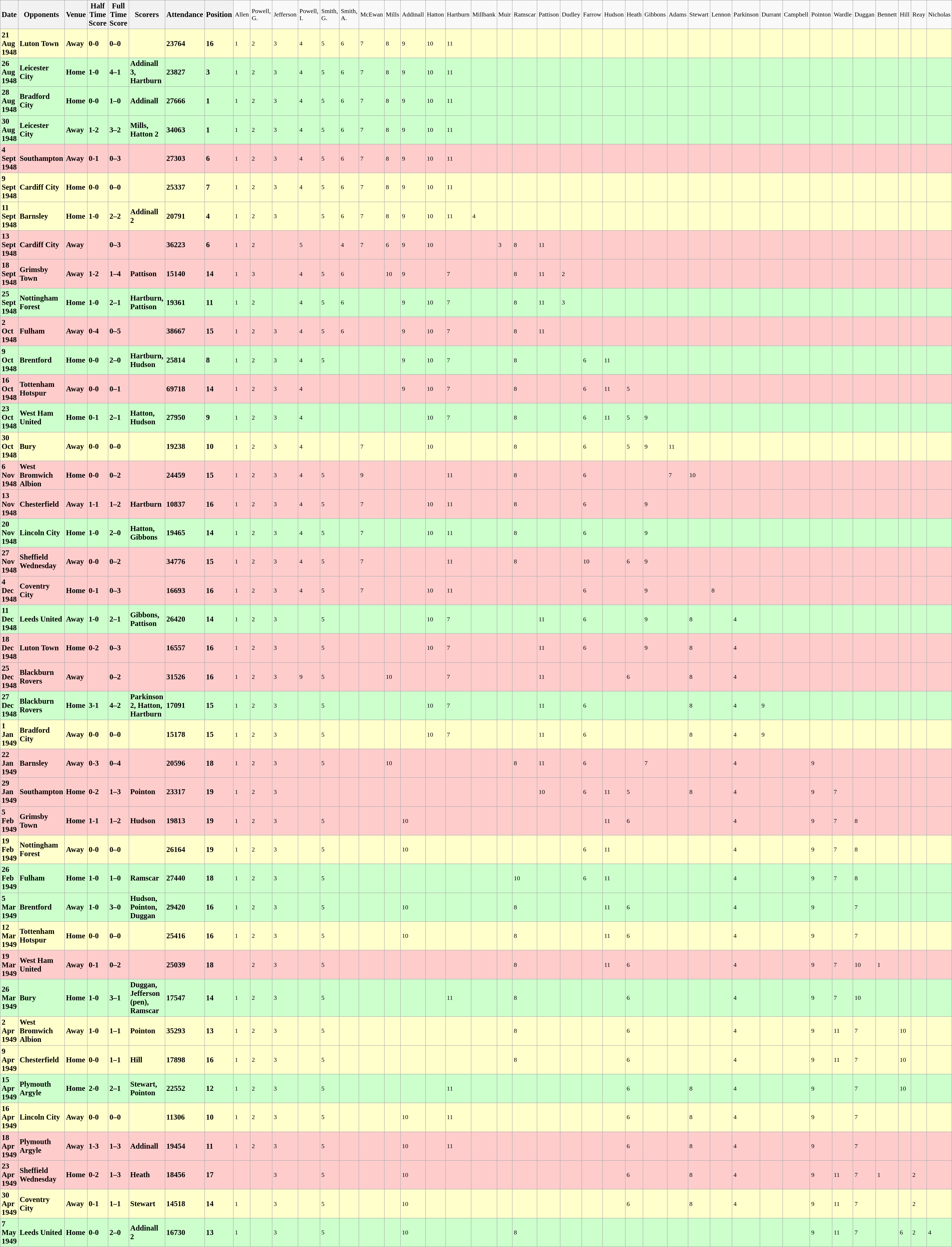<table class="wikitable">
<tr>
<th><big><strong>Date</strong></big></th>
<th><big><strong>Opponents</strong></big></th>
<th><big><strong>Venue</strong></big></th>
<th><big><strong>Half Time Score</strong></big></th>
<th><big><strong>Full Time Score</strong></big></th>
<th><big><strong>Scorers</strong></big></th>
<th><big><strong>Attendance</strong></big></th>
<th><big><strong>Position</strong></big></th>
<td>Allen</td>
<td>Powell, G.</td>
<td>Jefferson</td>
<td>Powell, I.</td>
<td>Smith, G.</td>
<td>Smith, A.</td>
<td>McEwan</td>
<td>Mills</td>
<td>Addinall</td>
<td>Hatton</td>
<td>Hartburn</td>
<td>Millbank</td>
<td>Muir</td>
<td>Ramscar</td>
<td>Pattison</td>
<td>Dudley</td>
<td>Farrow</td>
<td>Hudson</td>
<td>Heath</td>
<td>Gibbons</td>
<td>Adams</td>
<td>Stewart</td>
<td>Lennon</td>
<td>Parkinson</td>
<td>Durrant</td>
<td>Campbell</td>
<td>Pointon</td>
<td>Wardle</td>
<td>Duggan</td>
<td>Bennett</td>
<td>Hill</td>
<td>Reay</td>
<td>Nicholas</td>
</tr>
<tr bgcolor="#FFFFCC">
<td><big><strong>21 Aug 1948</strong></big></td>
<td><big><strong>Luton Town</strong></big></td>
<td><big><strong>Away</strong></big></td>
<td><big><strong>0-0</strong></big></td>
<td><big><strong>0–0</strong></big></td>
<td></td>
<td><big><strong>23764</strong></big></td>
<td><big><strong>16</strong></big></td>
<td>1</td>
<td>2</td>
<td>3</td>
<td>4</td>
<td>5</td>
<td>6</td>
<td>7</td>
<td>8</td>
<td>9</td>
<td>10</td>
<td>11</td>
<td></td>
<td></td>
<td></td>
<td></td>
<td></td>
<td></td>
<td></td>
<td></td>
<td></td>
<td></td>
<td></td>
<td></td>
<td></td>
<td></td>
<td></td>
<td></td>
<td></td>
<td></td>
<td></td>
<td></td>
<td></td>
<td></td>
</tr>
<tr bgcolor="#CCFFCC">
<td><big><strong>26 Aug 1948</strong></big></td>
<td><big><strong>Leicester City</strong></big></td>
<td><big><strong>Home</strong></big></td>
<td><big><strong>1-0</strong></big></td>
<td><big><strong>4–1</strong></big></td>
<td><big><strong>Addinall 3, Hartburn</strong></big></td>
<td><big><strong>23827</strong></big></td>
<td><big><strong>3</strong></big></td>
<td>1</td>
<td>2</td>
<td>3</td>
<td>4</td>
<td>5</td>
<td>6</td>
<td>7</td>
<td>8</td>
<td>9</td>
<td>10</td>
<td>11</td>
<td></td>
<td></td>
<td></td>
<td></td>
<td></td>
<td></td>
<td></td>
<td></td>
<td></td>
<td></td>
<td></td>
<td></td>
<td></td>
<td></td>
<td></td>
<td></td>
<td></td>
<td></td>
<td></td>
<td></td>
<td></td>
<td></td>
</tr>
<tr bgcolor="#CCFFCC">
<td><big><strong>28 Aug 1948</strong></big></td>
<td><big><strong>Bradford City</strong></big></td>
<td><big><strong>Home</strong></big></td>
<td><big><strong>0-0</strong></big></td>
<td><big><strong>1–0</strong></big></td>
<td><big><strong>Addinall</strong></big></td>
<td><big><strong>27666</strong></big></td>
<td><big><strong>1</strong></big></td>
<td>1</td>
<td>2</td>
<td>3</td>
<td>4</td>
<td>5</td>
<td>6</td>
<td>7</td>
<td>8</td>
<td>9</td>
<td>10</td>
<td>11</td>
<td></td>
<td></td>
<td></td>
<td></td>
<td></td>
<td></td>
<td></td>
<td></td>
<td></td>
<td></td>
<td></td>
<td></td>
<td></td>
<td></td>
<td></td>
<td></td>
<td></td>
<td></td>
<td></td>
<td></td>
<td></td>
<td></td>
</tr>
<tr bgcolor="#CCFFCC">
<td><big><strong>30 Aug 1948</strong></big></td>
<td><big><strong>Leicester City</strong></big></td>
<td><big><strong>Away</strong></big></td>
<td><big><strong>1-2</strong></big></td>
<td><big><strong>3–2</strong></big></td>
<td><big><strong>Mills, Hatton 2</strong></big></td>
<td><big><strong>34063</strong></big></td>
<td><big><strong>1</strong></big></td>
<td>1</td>
<td>2</td>
<td>3</td>
<td>4</td>
<td>5</td>
<td>6</td>
<td>7</td>
<td>8</td>
<td>9</td>
<td>10</td>
<td>11</td>
<td></td>
<td></td>
<td></td>
<td></td>
<td></td>
<td></td>
<td></td>
<td></td>
<td></td>
<td></td>
<td></td>
<td></td>
<td></td>
<td></td>
<td></td>
<td></td>
<td></td>
<td></td>
<td></td>
<td></td>
<td></td>
<td></td>
</tr>
<tr bgcolor="#ffcccc">
<td><big><strong>4 Sept 1948</strong></big></td>
<td><big><strong>Southampton</strong></big></td>
<td><big><strong>Away</strong></big></td>
<td><big><strong>0-1</strong></big></td>
<td><big><strong>0–3</strong></big></td>
<td></td>
<td><big><strong>27303</strong></big></td>
<td><big><strong>6</strong></big></td>
<td>1</td>
<td>2</td>
<td>3</td>
<td>4</td>
<td>5</td>
<td>6</td>
<td>7</td>
<td>8</td>
<td>9</td>
<td>10</td>
<td>11</td>
<td></td>
<td></td>
<td></td>
<td></td>
<td></td>
<td></td>
<td></td>
<td></td>
<td></td>
<td></td>
<td></td>
<td></td>
<td></td>
<td></td>
<td></td>
<td></td>
<td></td>
<td></td>
<td></td>
<td></td>
<td></td>
<td></td>
</tr>
<tr bgcolor="#FFFFCC">
<td><big><strong>9 Sept 1948</strong></big></td>
<td><big><strong>Cardiff City</strong></big></td>
<td><big><strong>Home</strong></big></td>
<td><big><strong>0-0</strong></big></td>
<td><big><strong>0–0</strong></big></td>
<td></td>
<td><big><strong>25337</strong></big></td>
<td><big><strong>7</strong></big></td>
<td>1</td>
<td>2</td>
<td>3</td>
<td>4</td>
<td>5</td>
<td>6</td>
<td>7</td>
<td>8</td>
<td>9</td>
<td>10</td>
<td>11</td>
<td></td>
<td></td>
<td></td>
<td></td>
<td></td>
<td></td>
<td></td>
<td></td>
<td></td>
<td></td>
<td></td>
<td></td>
<td></td>
<td></td>
<td></td>
<td></td>
<td></td>
<td></td>
<td></td>
<td></td>
<td></td>
<td></td>
</tr>
<tr bgcolor="#FFFFCC">
<td><big><strong>11 Sept 1948</strong></big></td>
<td><big><strong>Barnsley</strong></big></td>
<td><big><strong>Home</strong></big></td>
<td><big><strong>1-0</strong></big></td>
<td><big><strong>2–2</strong></big></td>
<td><big><strong>Addinall 2</strong></big></td>
<td><big><strong>20791</strong></big></td>
<td><big><strong>4</strong></big></td>
<td>1</td>
<td>2</td>
<td>3</td>
<td></td>
<td>5</td>
<td>6</td>
<td>7</td>
<td>8</td>
<td>9</td>
<td>10</td>
<td>11</td>
<td>4</td>
<td></td>
<td></td>
<td></td>
<td></td>
<td></td>
<td></td>
<td></td>
<td></td>
<td></td>
<td></td>
<td></td>
<td></td>
<td></td>
<td></td>
<td></td>
<td></td>
<td></td>
<td></td>
<td></td>
<td></td>
<td></td>
</tr>
<tr bgcolor="#ffcccc">
<td><big><strong>13 Sept 1948</strong></big></td>
<td><big><strong>Cardiff City</strong></big></td>
<td><big><strong>Away</strong></big></td>
<td></td>
<td><big><strong>0–3</strong></big></td>
<td></td>
<td><big><strong>36223</strong></big></td>
<td><big><strong>6</strong></big></td>
<td>1</td>
<td>2</td>
<td></td>
<td>5</td>
<td></td>
<td>4</td>
<td>7</td>
<td>6</td>
<td>9</td>
<td>10</td>
<td></td>
<td></td>
<td>3</td>
<td>8</td>
<td>11</td>
<td></td>
<td></td>
<td></td>
<td></td>
<td></td>
<td></td>
<td></td>
<td></td>
<td></td>
<td></td>
<td></td>
<td></td>
<td></td>
<td></td>
<td></td>
<td></td>
<td></td>
<td></td>
</tr>
<tr bgcolor="#ffcccc">
<td><big><strong>18 Sept 1948</strong></big></td>
<td><big><strong>Grimsby Town</strong></big></td>
<td><big><strong>Away</strong></big></td>
<td><big><strong>1-2</strong></big></td>
<td><big><strong>1–4</strong></big></td>
<td><big><strong>Pattison</strong></big></td>
<td><big><strong>15140</strong></big></td>
<td><big><strong>14</strong></big></td>
<td>1</td>
<td>3</td>
<td></td>
<td>4</td>
<td>5</td>
<td>6</td>
<td></td>
<td>10</td>
<td>9</td>
<td></td>
<td>7</td>
<td></td>
<td></td>
<td>8</td>
<td>11</td>
<td>2</td>
<td></td>
<td></td>
<td></td>
<td></td>
<td></td>
<td></td>
<td></td>
<td></td>
<td></td>
<td></td>
<td></td>
<td></td>
<td></td>
<td></td>
<td></td>
<td></td>
<td></td>
</tr>
<tr bgcolor="#CCFFCC">
<td><big><strong>25 Sept 1948</strong></big></td>
<td><big><strong>Nottingham Forest</strong></big></td>
<td><big><strong>Home</strong></big></td>
<td><big><strong>1-0</strong></big></td>
<td><big><strong>2–1</strong></big></td>
<td><big><strong>Hartburn, Pattison</strong></big></td>
<td><big><strong>19361</strong></big></td>
<td><big><strong>11</strong></big></td>
<td>1</td>
<td>2</td>
<td></td>
<td>4</td>
<td>5</td>
<td>6</td>
<td></td>
<td></td>
<td>9</td>
<td>10</td>
<td>7</td>
<td></td>
<td></td>
<td>8</td>
<td>11</td>
<td>3</td>
<td></td>
<td></td>
<td></td>
<td></td>
<td></td>
<td></td>
<td></td>
<td></td>
<td></td>
<td></td>
<td></td>
<td></td>
<td></td>
<td></td>
<td></td>
<td></td>
<td></td>
</tr>
<tr bgcolor="#ffcccc">
<td><big><strong>2 Oct 1948</strong></big></td>
<td><big><strong>Fulham</strong></big></td>
<td><big><strong>Away</strong></big></td>
<td><big><strong>0-4</strong></big></td>
<td><big><strong>0–5</strong></big></td>
<td></td>
<td><big><strong>38667</strong></big></td>
<td><big><strong>15</strong></big></td>
<td>1</td>
<td>2</td>
<td>3</td>
<td>4</td>
<td>5</td>
<td>6</td>
<td></td>
<td></td>
<td>9</td>
<td>10</td>
<td>7</td>
<td></td>
<td></td>
<td>8</td>
<td>11</td>
<td></td>
<td></td>
<td></td>
<td></td>
<td></td>
<td></td>
<td></td>
<td></td>
<td></td>
<td></td>
<td></td>
<td></td>
<td></td>
<td></td>
<td></td>
<td></td>
<td></td>
<td></td>
</tr>
<tr bgcolor="#CCFFCC">
<td><big><strong>9 Oct 1948</strong></big></td>
<td><big><strong>Brentford</strong></big></td>
<td><big><strong>Home</strong></big></td>
<td><big><strong>0-0</strong></big></td>
<td><big><strong>2–0</strong></big></td>
<td><big><strong>Hartburn, Hudson</strong></big></td>
<td><big><strong>25814</strong></big></td>
<td><big><strong>8</strong></big></td>
<td>1</td>
<td>2</td>
<td>3</td>
<td>4</td>
<td>5</td>
<td></td>
<td></td>
<td></td>
<td>9</td>
<td>10</td>
<td>7</td>
<td></td>
<td></td>
<td>8</td>
<td></td>
<td></td>
<td>6</td>
<td>11</td>
<td></td>
<td></td>
<td></td>
<td></td>
<td></td>
<td></td>
<td></td>
<td></td>
<td></td>
<td></td>
<td></td>
<td></td>
<td></td>
<td></td>
<td></td>
</tr>
<tr bgcolor="#ffcccc">
<td><big><strong>16 Oct 1948</strong></big></td>
<td><big><strong>Tottenham Hotspur</strong></big></td>
<td><big><strong>Away</strong></big></td>
<td><big><strong>0-0</strong></big></td>
<td><big><strong>0–1</strong></big></td>
<td></td>
<td><big><strong>69718</strong></big></td>
<td><big><strong>14</strong></big></td>
<td>1</td>
<td>2</td>
<td>3</td>
<td>4</td>
<td></td>
<td></td>
<td></td>
<td></td>
<td>9</td>
<td>10</td>
<td>7</td>
<td></td>
<td></td>
<td>8</td>
<td></td>
<td></td>
<td>6</td>
<td>11</td>
<td>5</td>
<td></td>
<td></td>
<td></td>
<td></td>
<td></td>
<td></td>
<td></td>
<td></td>
<td></td>
<td></td>
<td></td>
<td></td>
<td></td>
<td></td>
</tr>
<tr bgcolor="#CCFFCC">
<td><big><strong>23 Oct 1948</strong></big></td>
<td><big><strong>West Ham United</strong></big></td>
<td><big><strong>Home</strong></big></td>
<td><big><strong>0-1</strong></big></td>
<td><big><strong>2–1</strong></big></td>
<td><big><strong>Hatton, Hudson</strong></big></td>
<td><big><strong>27950</strong></big></td>
<td><big><strong>9</strong></big></td>
<td>1</td>
<td>2</td>
<td>3</td>
<td>4</td>
<td></td>
<td></td>
<td></td>
<td></td>
<td></td>
<td>10</td>
<td>7</td>
<td></td>
<td></td>
<td>8</td>
<td></td>
<td></td>
<td>6</td>
<td>11</td>
<td>5</td>
<td>9</td>
<td></td>
<td></td>
<td></td>
<td></td>
<td></td>
<td></td>
<td></td>
<td></td>
<td></td>
<td></td>
<td></td>
<td></td>
<td></td>
</tr>
<tr bgcolor="#FFFFCC">
<td><big><strong>30 Oct 1948</strong></big></td>
<td><big><strong>Bury</strong></big></td>
<td><big><strong>Away</strong></big></td>
<td><big><strong>0-0</strong></big></td>
<td><big><strong>0–0</strong></big></td>
<td></td>
<td><big><strong>19238</strong></big></td>
<td><big><strong>10</strong></big></td>
<td>1</td>
<td>2</td>
<td>3</td>
<td>4</td>
<td></td>
<td></td>
<td>7</td>
<td></td>
<td></td>
<td>10</td>
<td></td>
<td></td>
<td></td>
<td>8</td>
<td></td>
<td></td>
<td>6</td>
<td></td>
<td>5</td>
<td>9</td>
<td>11</td>
<td></td>
<td></td>
<td></td>
<td></td>
<td></td>
<td></td>
<td></td>
<td></td>
<td></td>
<td></td>
<td></td>
<td></td>
</tr>
<tr bgcolor="#ffcccc">
<td><big><strong>6 Nov 1948</strong></big></td>
<td><big><strong>West Bromwich Albion</strong></big></td>
<td><big><strong>Home</strong></big></td>
<td><big><strong>0-0</strong></big></td>
<td><big><strong>0–2</strong></big></td>
<td></td>
<td><big><strong>24459</strong></big></td>
<td><big><strong>15</strong></big></td>
<td>1</td>
<td>2</td>
<td>3</td>
<td>4</td>
<td>5</td>
<td></td>
<td>9</td>
<td></td>
<td></td>
<td></td>
<td>11</td>
<td></td>
<td></td>
<td>8</td>
<td></td>
<td></td>
<td>6</td>
<td></td>
<td></td>
<td></td>
<td>7</td>
<td>10</td>
<td></td>
<td></td>
<td></td>
<td></td>
<td></td>
<td></td>
<td></td>
<td></td>
<td></td>
<td></td>
<td></td>
</tr>
<tr bgcolor="#ffcccc">
<td><big><strong>13 Nov 1948</strong></big></td>
<td><big><strong>Chesterfield</strong></big></td>
<td><big><strong>Away</strong></big></td>
<td><big><strong>1-1</strong></big></td>
<td><big><strong>1–2</strong></big></td>
<td><big><strong>Hartburn</strong></big></td>
<td><big><strong>10837</strong></big></td>
<td><big><strong>16</strong></big></td>
<td>1</td>
<td>2</td>
<td>3</td>
<td>4</td>
<td>5</td>
<td></td>
<td>7</td>
<td></td>
<td></td>
<td>10</td>
<td>11</td>
<td></td>
<td></td>
<td>8</td>
<td></td>
<td></td>
<td>6</td>
<td></td>
<td></td>
<td>9</td>
<td></td>
<td></td>
<td></td>
<td></td>
<td></td>
<td></td>
<td></td>
<td></td>
<td></td>
<td></td>
<td></td>
<td></td>
<td></td>
</tr>
<tr bgcolor="#CCFFCC">
<td><big><strong>20 Nov 1948</strong></big></td>
<td><big><strong>Lincoln City</strong></big></td>
<td><big><strong>Home</strong></big></td>
<td><big><strong>1-0</strong></big></td>
<td><big><strong>2–0</strong></big></td>
<td><big><strong>Hatton, Gibbons</strong></big></td>
<td><big><strong>19465</strong></big></td>
<td><big><strong>14</strong></big></td>
<td>1</td>
<td>2</td>
<td>3</td>
<td>4</td>
<td>5</td>
<td></td>
<td>7</td>
<td></td>
<td></td>
<td>10</td>
<td>11</td>
<td></td>
<td></td>
<td>8</td>
<td></td>
<td></td>
<td>6</td>
<td></td>
<td></td>
<td>9</td>
<td></td>
<td></td>
<td></td>
<td></td>
<td></td>
<td></td>
<td></td>
<td></td>
<td></td>
<td></td>
<td></td>
<td></td>
<td></td>
</tr>
<tr bgcolor="#ffcccc">
<td><big><strong>27 Nov 1948</strong></big></td>
<td><big><strong>Sheffield Wednesday</strong></big></td>
<td><big><strong>Away</strong></big></td>
<td><big><strong>0-0</strong></big></td>
<td><big><strong>0–2</strong></big></td>
<td></td>
<td><big><strong>34776</strong></big></td>
<td><big><strong>15</strong></big></td>
<td>1</td>
<td>2</td>
<td>3</td>
<td>4</td>
<td>5</td>
<td></td>
<td>7</td>
<td></td>
<td></td>
<td></td>
<td>11</td>
<td></td>
<td></td>
<td>8</td>
<td></td>
<td></td>
<td>10</td>
<td></td>
<td>6</td>
<td>9</td>
<td></td>
<td></td>
<td></td>
<td></td>
<td></td>
<td></td>
<td></td>
<td></td>
<td></td>
<td></td>
<td></td>
<td></td>
<td></td>
</tr>
<tr bgcolor="#ffcccc">
<td><big><strong>4 Dec 1948</strong></big></td>
<td><big><strong>Coventry City</strong></big></td>
<td><big><strong>Home</strong></big></td>
<td><big><strong>0-1</strong></big></td>
<td><big><strong>0–3</strong></big></td>
<td></td>
<td><big><strong>16693</strong></big></td>
<td><big><strong>16</strong></big></td>
<td>1</td>
<td>2</td>
<td>3</td>
<td>4</td>
<td>5</td>
<td></td>
<td>7</td>
<td></td>
<td></td>
<td>10</td>
<td>11</td>
<td></td>
<td></td>
<td></td>
<td></td>
<td></td>
<td>6</td>
<td></td>
<td></td>
<td>9</td>
<td></td>
<td></td>
<td>8</td>
<td></td>
<td></td>
<td></td>
<td></td>
<td></td>
<td></td>
<td></td>
<td></td>
<td></td>
<td></td>
</tr>
<tr bgcolor="#CCFFCC">
<td><big><strong>11 Dec 1948</strong></big></td>
<td><big><strong>Leeds United</strong></big></td>
<td><big><strong>Away</strong></big></td>
<td><big><strong>1-0</strong></big></td>
<td><big><strong>2–1</strong></big></td>
<td><big><strong>Gibbons, Pattison</strong></big></td>
<td><big><strong>26420</strong></big></td>
<td><big><strong>14</strong></big></td>
<td>1</td>
<td>2</td>
<td>3</td>
<td></td>
<td>5</td>
<td></td>
<td></td>
<td></td>
<td></td>
<td>10</td>
<td>7</td>
<td></td>
<td></td>
<td></td>
<td>11</td>
<td></td>
<td>6</td>
<td></td>
<td></td>
<td>9</td>
<td></td>
<td>8</td>
<td></td>
<td>4</td>
<td></td>
<td></td>
<td></td>
<td></td>
<td></td>
<td></td>
<td></td>
<td></td>
<td></td>
</tr>
<tr bgcolor="#ffcccc">
<td><big><strong>18 Dec 1948</strong></big></td>
<td><big><strong>Luton Town</strong></big></td>
<td><big><strong>Home</strong></big></td>
<td><big><strong>0-2</strong></big></td>
<td><big><strong>0–3</strong></big></td>
<td></td>
<td><big><strong>16557</strong></big></td>
<td><big><strong>16</strong></big></td>
<td>1</td>
<td>2</td>
<td>3</td>
<td></td>
<td>5</td>
<td></td>
<td></td>
<td></td>
<td></td>
<td>10</td>
<td>7</td>
<td></td>
<td></td>
<td></td>
<td>11</td>
<td></td>
<td>6</td>
<td></td>
<td></td>
<td>9</td>
<td></td>
<td>8</td>
<td></td>
<td>4</td>
<td></td>
<td></td>
<td></td>
<td></td>
<td></td>
<td></td>
<td></td>
<td></td>
<td></td>
</tr>
<tr bgcolor="#ffcccc">
<td><big><strong>25 Dec 1948</strong></big></td>
<td><big><strong>Blackburn Rovers</strong></big></td>
<td><big><strong>Away</strong></big></td>
<td></td>
<td><big><strong>0–2</strong></big></td>
<td></td>
<td><big><strong>31526</strong></big></td>
<td><big><strong>16</strong></big></td>
<td>1</td>
<td>2</td>
<td>3</td>
<td>9</td>
<td>5</td>
<td></td>
<td></td>
<td>10</td>
<td></td>
<td></td>
<td>7</td>
<td></td>
<td></td>
<td></td>
<td>11</td>
<td></td>
<td></td>
<td></td>
<td>6</td>
<td></td>
<td></td>
<td>8</td>
<td></td>
<td>4</td>
<td></td>
<td></td>
<td></td>
<td></td>
<td></td>
<td></td>
<td></td>
<td></td>
<td></td>
</tr>
<tr bgcolor="#CCFFCC">
<td><big><strong>27 Dec 1948</strong></big></td>
<td><big><strong>Blackburn Rovers</strong></big></td>
<td><big><strong>Home</strong></big></td>
<td><big><strong>3-1</strong></big></td>
<td><big><strong>4–2</strong></big></td>
<td><big><strong>Parkinson 2, Hatton, Hartburn</strong></big></td>
<td><big><strong>17091</strong></big></td>
<td><big><strong>15</strong></big></td>
<td>1</td>
<td>2</td>
<td>3</td>
<td></td>
<td>5</td>
<td></td>
<td></td>
<td></td>
<td></td>
<td>10</td>
<td>7</td>
<td></td>
<td></td>
<td></td>
<td>11</td>
<td></td>
<td>6</td>
<td></td>
<td></td>
<td></td>
<td></td>
<td>8</td>
<td></td>
<td>4</td>
<td>9</td>
<td></td>
<td></td>
<td></td>
<td></td>
<td></td>
<td></td>
<td></td>
<td></td>
</tr>
<tr bgcolor="#FFFFCC">
<td><big><strong>1 Jan 1949</strong></big></td>
<td><big><strong>Bradford City</strong></big></td>
<td><big><strong>Away</strong></big></td>
<td><big><strong>0-0</strong></big></td>
<td><big><strong>0–0</strong></big></td>
<td></td>
<td><big><strong>15178</strong></big></td>
<td><big><strong>15</strong></big></td>
<td>1</td>
<td>2</td>
<td>3</td>
<td></td>
<td>5</td>
<td></td>
<td></td>
<td></td>
<td></td>
<td>10</td>
<td>7</td>
<td></td>
<td></td>
<td></td>
<td>11</td>
<td></td>
<td>6</td>
<td></td>
<td></td>
<td></td>
<td></td>
<td>8</td>
<td></td>
<td>4</td>
<td>9</td>
<td></td>
<td></td>
<td></td>
<td></td>
<td></td>
<td></td>
<td></td>
<td></td>
</tr>
<tr bgcolor="#ffcccc">
<td><big><strong>22 Jan 1949</strong></big></td>
<td><big><strong>Barnsley</strong></big></td>
<td><big><strong>Away</strong></big></td>
<td><big><strong>0-3</strong></big></td>
<td><big><strong>0–4</strong></big></td>
<td></td>
<td><big><strong>20596</strong></big></td>
<td><big><strong>18</strong></big></td>
<td>1</td>
<td>2</td>
<td>3</td>
<td></td>
<td>5</td>
<td></td>
<td></td>
<td>10</td>
<td></td>
<td></td>
<td></td>
<td></td>
<td></td>
<td>8</td>
<td>11</td>
<td></td>
<td>6</td>
<td></td>
<td></td>
<td>7</td>
<td></td>
<td></td>
<td></td>
<td>4</td>
<td></td>
<td></td>
<td>9</td>
<td></td>
<td></td>
<td></td>
<td></td>
<td></td>
<td></td>
</tr>
<tr bgcolor="#ffcccc">
<td><big><strong>29 Jan 1949</strong></big></td>
<td><big><strong>Southampton</strong></big></td>
<td><big><strong>Home</strong></big></td>
<td><big><strong>0-2</strong></big></td>
<td><big><strong>1–3</strong></big></td>
<td><big><strong>Pointon</strong></big></td>
<td><big><strong>23317</strong></big></td>
<td><big><strong>19</strong></big></td>
<td>1</td>
<td>2</td>
<td>3</td>
<td></td>
<td></td>
<td></td>
<td></td>
<td></td>
<td></td>
<td></td>
<td></td>
<td></td>
<td></td>
<td></td>
<td>10</td>
<td></td>
<td>6</td>
<td>11</td>
<td>5</td>
<td></td>
<td></td>
<td>8</td>
<td></td>
<td>4</td>
<td></td>
<td></td>
<td>9</td>
<td>7</td>
<td></td>
<td></td>
<td></td>
<td></td>
<td></td>
</tr>
<tr bgcolor="#ffcccc">
<td><big><strong>5 Feb 1949</strong></big></td>
<td><big><strong>Grimsby Town</strong></big></td>
<td><big><strong>Home</strong></big></td>
<td><big><strong>1-1</strong></big></td>
<td><big><strong>1–2</strong></big></td>
<td><big><strong>Hudson</strong></big></td>
<td><big><strong>19813</strong></big></td>
<td><big><strong>19</strong></big></td>
<td>1</td>
<td>2</td>
<td>3</td>
<td></td>
<td>5</td>
<td></td>
<td></td>
<td></td>
<td>10</td>
<td></td>
<td></td>
<td></td>
<td></td>
<td></td>
<td></td>
<td></td>
<td></td>
<td>11</td>
<td>6</td>
<td></td>
<td></td>
<td></td>
<td></td>
<td>4</td>
<td></td>
<td></td>
<td>9</td>
<td>7</td>
<td>8</td>
<td></td>
<td></td>
<td></td>
<td></td>
</tr>
<tr bgcolor="#FFFFCC">
<td><big><strong>19 Feb 1949</strong></big></td>
<td><big><strong>Nottingham Forest</strong></big></td>
<td><big><strong>Away</strong></big></td>
<td><big><strong>0-0</strong></big></td>
<td><big><strong>0–0</strong></big></td>
<td></td>
<td><big><strong>26164</strong></big></td>
<td><big><strong>19</strong></big></td>
<td>1</td>
<td>2</td>
<td>3</td>
<td></td>
<td>5</td>
<td></td>
<td></td>
<td></td>
<td>10</td>
<td></td>
<td></td>
<td></td>
<td></td>
<td></td>
<td></td>
<td></td>
<td>6</td>
<td>11</td>
<td></td>
<td></td>
<td></td>
<td></td>
<td></td>
<td>4</td>
<td></td>
<td></td>
<td>9</td>
<td>7</td>
<td>8</td>
<td></td>
<td></td>
<td></td>
<td></td>
</tr>
<tr bgcolor="#CCFFCC">
<td><big><strong>26 Feb 1949</strong></big></td>
<td><big><strong>Fulham</strong></big></td>
<td><big><strong>Home</strong></big></td>
<td><big><strong>1-0</strong></big></td>
<td><big><strong>1–0</strong></big></td>
<td><big><strong>Ramscar</strong></big></td>
<td><big><strong>27440</strong></big></td>
<td><big><strong>18</strong></big></td>
<td>1</td>
<td>2</td>
<td>3</td>
<td></td>
<td>5</td>
<td></td>
<td></td>
<td></td>
<td></td>
<td></td>
<td></td>
<td></td>
<td></td>
<td>10</td>
<td></td>
<td></td>
<td>6</td>
<td>11</td>
<td></td>
<td></td>
<td></td>
<td></td>
<td></td>
<td>4</td>
<td></td>
<td></td>
<td>9</td>
<td>7</td>
<td>8</td>
<td></td>
<td></td>
<td></td>
<td></td>
</tr>
<tr bgcolor="#CCFFCC">
<td><big><strong>5 Mar 1949</strong></big></td>
<td><big><strong>Brentford</strong></big></td>
<td><big><strong>Away</strong></big></td>
<td><big><strong>1-0</strong></big></td>
<td><big><strong>3–0</strong></big></td>
<td><big><strong>Hudson, Pointon, Duggan</strong></big></td>
<td><big><strong>29420</strong></big></td>
<td><big><strong>16</strong></big></td>
<td>1</td>
<td>2</td>
<td>3</td>
<td></td>
<td>5</td>
<td></td>
<td></td>
<td></td>
<td>10</td>
<td></td>
<td></td>
<td></td>
<td></td>
<td>8</td>
<td></td>
<td></td>
<td></td>
<td>11</td>
<td>6</td>
<td></td>
<td></td>
<td></td>
<td></td>
<td>4</td>
<td></td>
<td></td>
<td>9</td>
<td></td>
<td>7</td>
<td></td>
<td></td>
<td></td>
<td></td>
</tr>
<tr bgcolor="#FFFFCC">
<td><big><strong>12 Mar 1949</strong></big></td>
<td><big><strong>Tottenham Hotspur</strong></big></td>
<td><big><strong>Home</strong></big></td>
<td><big><strong>0-0</strong></big></td>
<td><big><strong>0–0</strong></big></td>
<td></td>
<td><big><strong>25416</strong></big></td>
<td><big><strong>16</strong></big></td>
<td>1</td>
<td>2</td>
<td>3</td>
<td></td>
<td>5</td>
<td></td>
<td></td>
<td></td>
<td>10</td>
<td></td>
<td></td>
<td></td>
<td></td>
<td>8</td>
<td></td>
<td></td>
<td></td>
<td>11</td>
<td>6</td>
<td></td>
<td></td>
<td></td>
<td></td>
<td>4</td>
<td></td>
<td></td>
<td>9</td>
<td></td>
<td>7</td>
<td></td>
<td></td>
<td></td>
<td></td>
</tr>
<tr bgcolor="#ffcccc">
<td><big><strong>19 Mar 1949</strong></big></td>
<td><big><strong>West Ham United</strong></big></td>
<td><big><strong>Away</strong></big></td>
<td><big><strong>0-1</strong></big></td>
<td><big><strong>0–2</strong></big></td>
<td></td>
<td><big><strong>25039</strong></big></td>
<td><big><strong>18</strong></big></td>
<td></td>
<td>2</td>
<td>3</td>
<td></td>
<td>5</td>
<td></td>
<td></td>
<td></td>
<td></td>
<td></td>
<td></td>
<td></td>
<td></td>
<td>8</td>
<td></td>
<td></td>
<td></td>
<td>11</td>
<td>6</td>
<td></td>
<td></td>
<td></td>
<td></td>
<td>4</td>
<td></td>
<td></td>
<td>9</td>
<td>7</td>
<td>10</td>
<td>1</td>
<td></td>
<td></td>
<td></td>
</tr>
<tr bgcolor="#CCFFCC">
<td><big><strong>26 Mar 1949</strong></big></td>
<td><big><strong>Bury</strong></big></td>
<td><big><strong>Home</strong></big></td>
<td><big><strong>1-0</strong></big></td>
<td><big><strong>3–1</strong></big></td>
<td><big><strong>Duggan, Jefferson (pen), Ramscar</strong></big></td>
<td><big><strong>17547</strong></big></td>
<td><big><strong>14</strong></big></td>
<td>1</td>
<td>2</td>
<td>3</td>
<td></td>
<td>5</td>
<td></td>
<td></td>
<td></td>
<td></td>
<td></td>
<td>11</td>
<td></td>
<td></td>
<td>8</td>
<td></td>
<td></td>
<td></td>
<td></td>
<td>6</td>
<td></td>
<td></td>
<td></td>
<td></td>
<td>4</td>
<td></td>
<td></td>
<td>9</td>
<td>7</td>
<td>10</td>
<td></td>
<td></td>
<td></td>
<td></td>
</tr>
<tr bgcolor="#FFFFCC">
<td><big><strong>2 Apr 1949</strong></big></td>
<td><big><strong>West Bromwich Albion</strong></big></td>
<td><big><strong>Away</strong></big></td>
<td><big><strong>1-0</strong></big></td>
<td><big><strong>1–1</strong></big></td>
<td><big><strong>Pointon</strong></big></td>
<td><big><strong>35293</strong></big></td>
<td><big><strong>13</strong></big></td>
<td>1</td>
<td>2</td>
<td>3</td>
<td></td>
<td>5</td>
<td></td>
<td></td>
<td></td>
<td></td>
<td></td>
<td></td>
<td></td>
<td></td>
<td>8</td>
<td></td>
<td></td>
<td></td>
<td></td>
<td>6</td>
<td></td>
<td></td>
<td></td>
<td></td>
<td>4</td>
<td></td>
<td></td>
<td>9</td>
<td>11</td>
<td>7</td>
<td></td>
<td>10</td>
<td></td>
<td></td>
</tr>
<tr bgcolor="#FFFFCC">
<td><big><strong>9 Apr 1949</strong></big></td>
<td><big><strong>Chesterfield</strong></big></td>
<td><big><strong>Home</strong></big></td>
<td><big><strong>0-0</strong></big></td>
<td><big><strong>1–1</strong></big></td>
<td><big><strong>Hill</strong></big></td>
<td><big><strong>17898</strong></big></td>
<td><big><strong>16</strong></big></td>
<td>1</td>
<td>2</td>
<td>3</td>
<td></td>
<td>5</td>
<td></td>
<td></td>
<td></td>
<td></td>
<td></td>
<td></td>
<td></td>
<td></td>
<td>8</td>
<td></td>
<td></td>
<td></td>
<td></td>
<td>6</td>
<td></td>
<td></td>
<td></td>
<td></td>
<td>4</td>
<td></td>
<td></td>
<td>9</td>
<td>11</td>
<td>7</td>
<td></td>
<td>10</td>
<td></td>
<td></td>
</tr>
<tr bgcolor="#CCFFCC">
<td><big><strong>15 Apr 1949</strong></big></td>
<td><big><strong>Plymouth Argyle</strong></big></td>
<td><big><strong>Home</strong></big></td>
<td><big><strong>2-0</strong></big></td>
<td><big><strong>2–1</strong></big></td>
<td><big><strong>Stewart, Pointon</strong></big></td>
<td><big><strong>22552</strong></big></td>
<td><big><strong>12</strong></big></td>
<td>1</td>
<td>2</td>
<td>3</td>
<td></td>
<td>5</td>
<td></td>
<td></td>
<td></td>
<td></td>
<td></td>
<td>11</td>
<td></td>
<td></td>
<td></td>
<td></td>
<td></td>
<td></td>
<td></td>
<td>6</td>
<td></td>
<td></td>
<td>8</td>
<td></td>
<td>4</td>
<td></td>
<td></td>
<td>9</td>
<td></td>
<td>7</td>
<td></td>
<td>10</td>
<td></td>
<td></td>
</tr>
<tr bgcolor="#FFFFCC">
<td><big><strong>16 Apr 1949</strong></big></td>
<td><big><strong>Lincoln City</strong></big></td>
<td><big><strong>Away</strong></big></td>
<td><big><strong>0-0</strong></big></td>
<td><big><strong>0–0</strong></big></td>
<td></td>
<td><big><strong>11306</strong></big></td>
<td><big><strong>10</strong></big></td>
<td>1</td>
<td>2</td>
<td>3</td>
<td></td>
<td>5</td>
<td></td>
<td></td>
<td></td>
<td>10</td>
<td></td>
<td>11</td>
<td></td>
<td></td>
<td></td>
<td></td>
<td></td>
<td></td>
<td></td>
<td>6</td>
<td></td>
<td></td>
<td>8</td>
<td></td>
<td>4</td>
<td></td>
<td></td>
<td>9</td>
<td></td>
<td>7</td>
<td></td>
<td></td>
<td></td>
<td></td>
</tr>
<tr bgcolor="#ffcccc">
<td><big><strong>18 Apr 1949</strong></big></td>
<td><big><strong>Plymouth Argyle</strong></big></td>
<td><big><strong>Away</strong></big></td>
<td><big><strong>1-3</strong></big></td>
<td><big><strong>1–3</strong></big></td>
<td><big><strong>Addinall</strong></big></td>
<td><big><strong>19454</strong></big></td>
<td><big><strong>11</strong></big></td>
<td>1</td>
<td>2</td>
<td>3</td>
<td></td>
<td>5</td>
<td></td>
<td></td>
<td></td>
<td>10</td>
<td></td>
<td>11</td>
<td></td>
<td></td>
<td></td>
<td></td>
<td></td>
<td></td>
<td></td>
<td>6</td>
<td></td>
<td></td>
<td>8</td>
<td></td>
<td>4</td>
<td></td>
<td></td>
<td>9</td>
<td></td>
<td>7</td>
<td></td>
<td></td>
<td></td>
<td></td>
</tr>
<tr bgcolor="#ffcccc">
<td><big><strong>23 Apr 1949</strong></big></td>
<td><big><strong>Sheffield Wednesday</strong></big></td>
<td><big><strong>Home</strong></big></td>
<td><big><strong>0-2</strong></big></td>
<td><big><strong>1–3</strong></big></td>
<td><big><strong>Heath</strong></big></td>
<td><big><strong>18456</strong></big></td>
<td><big><strong>17</strong></big></td>
<td></td>
<td></td>
<td>3</td>
<td></td>
<td>5</td>
<td></td>
<td></td>
<td></td>
<td>10</td>
<td></td>
<td></td>
<td></td>
<td></td>
<td></td>
<td></td>
<td></td>
<td></td>
<td></td>
<td>6</td>
<td></td>
<td></td>
<td>8</td>
<td></td>
<td>4</td>
<td></td>
<td></td>
<td>9</td>
<td>11</td>
<td>7</td>
<td>1</td>
<td></td>
<td>2</td>
<td></td>
</tr>
<tr bgcolor="#FFFFCC">
<td><big><strong>30 Apr 1949</strong></big></td>
<td><big><strong>Coventry City</strong></big></td>
<td><big><strong>Away</strong></big></td>
<td><big><strong>0-1</strong></big></td>
<td><big><strong>1–1</strong></big></td>
<td><big><strong>Stewart</strong></big></td>
<td><big><strong>14518</strong></big></td>
<td><big><strong>14</strong></big></td>
<td>1</td>
<td></td>
<td>3</td>
<td></td>
<td>5</td>
<td></td>
<td></td>
<td></td>
<td>10</td>
<td></td>
<td></td>
<td></td>
<td></td>
<td></td>
<td></td>
<td></td>
<td></td>
<td></td>
<td>6</td>
<td></td>
<td></td>
<td>8</td>
<td></td>
<td>4</td>
<td></td>
<td></td>
<td>9</td>
<td>11</td>
<td>7</td>
<td></td>
<td></td>
<td>2</td>
<td></td>
</tr>
<tr bgcolor="#CCFFCC">
<td><big><strong>7 May 1949</strong></big></td>
<td><big><strong>Leeds United</strong></big></td>
<td><big><strong>Home</strong></big></td>
<td><big><strong>0-0</strong></big></td>
<td><big><strong>2–0</strong></big></td>
<td><big><strong>Addinall 2</strong></big></td>
<td><big><strong>16730</strong></big></td>
<td><big><strong>13</strong></big></td>
<td>1</td>
<td></td>
<td>3</td>
<td></td>
<td>5</td>
<td></td>
<td></td>
<td></td>
<td>10</td>
<td></td>
<td></td>
<td></td>
<td></td>
<td>8</td>
<td></td>
<td></td>
<td></td>
<td></td>
<td></td>
<td></td>
<td></td>
<td></td>
<td></td>
<td></td>
<td></td>
<td></td>
<td>9</td>
<td>11</td>
<td>7</td>
<td></td>
<td>6</td>
<td>2</td>
<td>4</td>
</tr>
</table>
